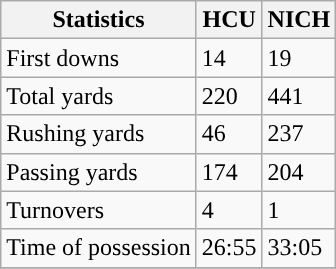<table class="wikitable" style="float: left;">
<tr>
<th>Statistics</th>
<th>HCU</th>
<th>NICH</th>
</tr>
<tr>
<td>First downs</td>
<td>14</td>
<td>19</td>
</tr>
<tr>
<td>Total yards</td>
<td>220</td>
<td>441</td>
</tr>
<tr>
<td>Rushing yards</td>
<td>46</td>
<td>237</td>
</tr>
<tr>
<td>Passing yards</td>
<td>174</td>
<td>204</td>
</tr>
<tr>
<td>Turnovers</td>
<td>4</td>
<td>1</td>
</tr>
<tr>
<td>Time of possession</td>
<td>26:55</td>
<td>33:05</td>
</tr>
<tr>
</tr>
</table>
